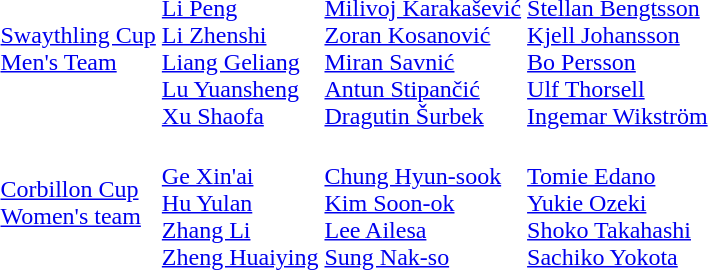<table>
<tr>
<td><a href='#'>Swaythling Cup<br>Men's Team</a></td>
<td><br><a href='#'>Li Peng</a><br><a href='#'>Li Zhenshi</a><br><a href='#'>Liang Geliang</a><br><a href='#'>Lu Yuansheng</a><br><a href='#'>Xu Shaofa</a></td>
<td><br><a href='#'>Milivoj Karakašević</a><br><a href='#'>Zoran Kosanović</a><br><a href='#'>Miran Savnić</a><br><a href='#'>Antun Stipančić</a><br><a href='#'>Dragutin Šurbek</a></td>
<td><br><a href='#'>Stellan Bengtsson</a><br><a href='#'>Kjell Johansson</a><br><a href='#'>Bo Persson</a><br><a href='#'>Ulf Thorsell</a><br><a href='#'>Ingemar Wikström</a></td>
</tr>
<tr>
<td><a href='#'>Corbillon Cup<br>Women's team</a></td>
<td><br><a href='#'>Ge Xin'ai</a><br><a href='#'>Hu Yulan</a><br><a href='#'>Zhang Li</a><br><a href='#'>Zheng Huaiying</a></td>
<td><br><a href='#'>Chung Hyun-sook</a><br><a href='#'>Kim Soon-ok</a><br><a href='#'>Lee Ailesa</a><br><a href='#'>Sung Nak-so</a></td>
<td><br><a href='#'>Tomie Edano</a><br><a href='#'>Yukie Ozeki</a><br><a href='#'>Shoko Takahashi</a><br><a href='#'>Sachiko Yokota</a></td>
</tr>
</table>
